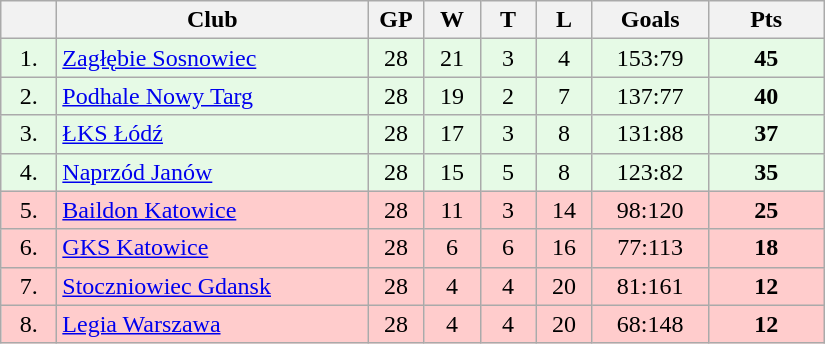<table class="wikitable">
<tr>
<th width="30"></th>
<th width="200">Club</th>
<th width="30">GP</th>
<th width="30">W</th>
<th width="30">T</th>
<th width="30">L</th>
<th width="70">Goals</th>
<th width="70">Pts</th>
</tr>
<tr bgcolor="#e6fae6" align="center">
<td>1.</td>
<td align="left"><a href='#'>Zagłębie Sosnowiec</a></td>
<td>28</td>
<td>21</td>
<td>3</td>
<td>4</td>
<td>153:79</td>
<td><strong>45</strong></td>
</tr>
<tr bgcolor="#e6fae6" align="center">
<td>2.</td>
<td align="left"><a href='#'>Podhale Nowy Targ</a></td>
<td>28</td>
<td>19</td>
<td>2</td>
<td>7</td>
<td>137:77</td>
<td><strong>40</strong></td>
</tr>
<tr bgcolor="#e6fae6" align="center">
<td>3.</td>
<td align="left"><a href='#'>ŁKS Łódź</a></td>
<td>28</td>
<td>17</td>
<td>3</td>
<td>8</td>
<td>131:88</td>
<td><strong>37</strong></td>
</tr>
<tr bgcolor="#e6fae6" align="center">
<td>4.</td>
<td align="left"><a href='#'>Naprzód Janów</a></td>
<td>28</td>
<td>15</td>
<td>5</td>
<td>8</td>
<td>123:82</td>
<td><strong>35</strong></td>
</tr>
<tr bgcolor="#FFCCCC" align="center">
<td>5.</td>
<td align="left"><a href='#'>Baildon Katowice</a></td>
<td>28</td>
<td>11</td>
<td>3</td>
<td>14</td>
<td>98:120</td>
<td><strong>25</strong></td>
</tr>
<tr bgcolor="#FFCCCC" align="center">
<td>6.</td>
<td align="left"><a href='#'>GKS Katowice</a></td>
<td>28</td>
<td>6</td>
<td>6</td>
<td>16</td>
<td>77:113</td>
<td><strong>18</strong></td>
</tr>
<tr bgcolor="#FFCCCC" align="center">
<td>7.</td>
<td align="left"><a href='#'>Stoczniowiec Gdansk</a></td>
<td>28</td>
<td>4</td>
<td>4</td>
<td>20</td>
<td>81:161</td>
<td><strong>12</strong></td>
</tr>
<tr bgcolor="#FFCCCC" align="center">
<td>8.</td>
<td align="left"><a href='#'>Legia Warszawa</a></td>
<td>28</td>
<td>4</td>
<td>4</td>
<td>20</td>
<td>68:148</td>
<td><strong>12</strong></td>
</tr>
</table>
